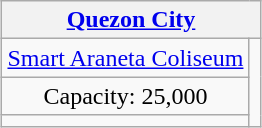<table class="wikitable" style="text-align:center; margin:1em auto;">
<tr>
<th colspan=2><a href='#'>Quezon City</a></th>
</tr>
<tr>
<td><a href='#'>Smart Araneta Coliseum</a></td>
<td rowspan=3></td>
</tr>
<tr>
<td>Capacity: 25,000</td>
</tr>
<tr>
<td></td>
</tr>
</table>
